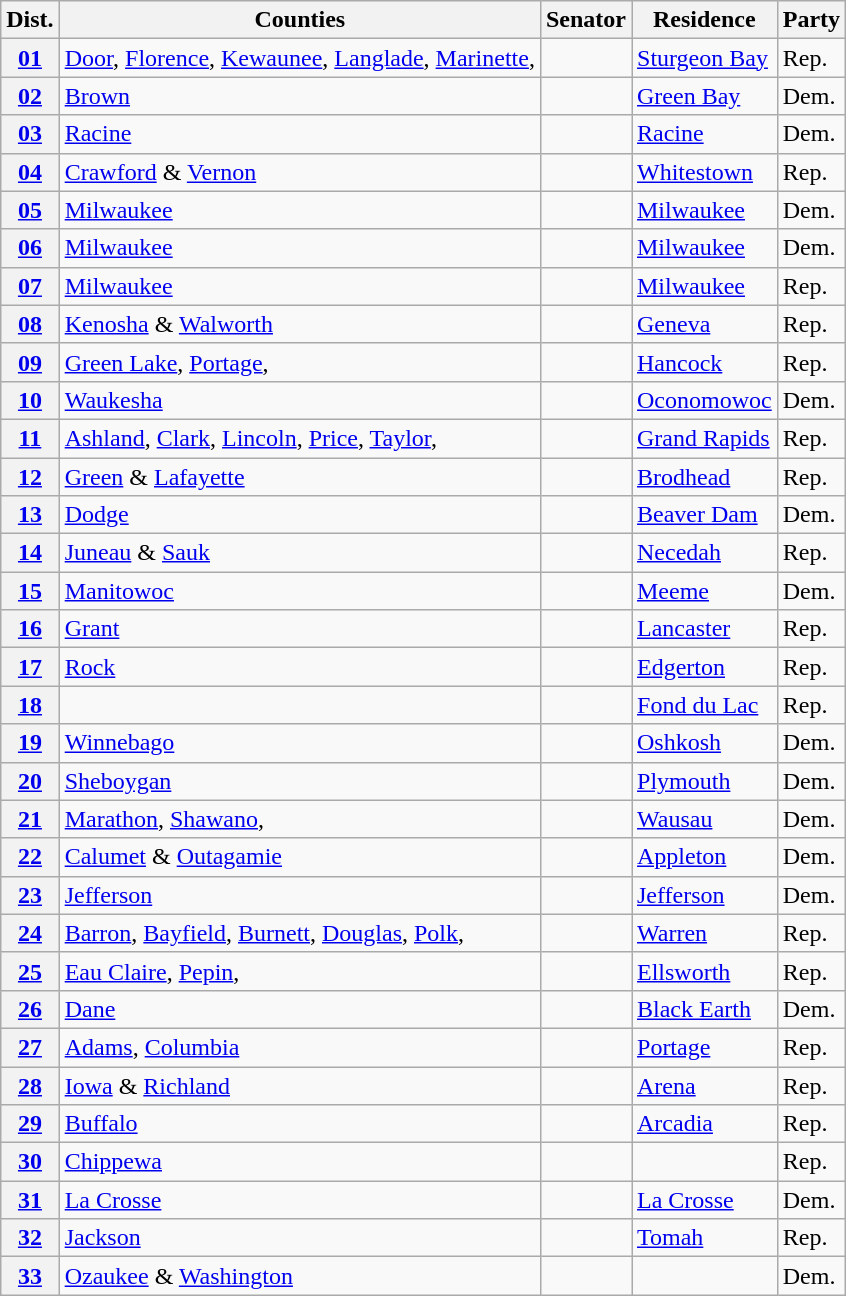<table class="wikitable sortable">
<tr>
<th>Dist.</th>
<th>Counties</th>
<th>Senator</th>
<th>Residence</th>
<th>Party</th>
</tr>
<tr>
<th><a href='#'>01</a></th>
<td><a href='#'>Door</a>, <a href='#'>Florence</a>, <a href='#'>Kewaunee</a>, <a href='#'>Langlade</a>, <a href='#'>Marinette</a>, </td>
<td></td>
<td><a href='#'>Sturgeon Bay</a></td>
<td>Rep.</td>
</tr>
<tr>
<th><a href='#'>02</a></th>
<td><a href='#'>Brown</a></td>
<td></td>
<td><a href='#'>Green Bay</a></td>
<td>Dem.</td>
</tr>
<tr>
<th><a href='#'>03</a></th>
<td><a href='#'>Racine</a></td>
<td></td>
<td><a href='#'>Racine</a></td>
<td>Dem.</td>
</tr>
<tr>
<th><a href='#'>04</a></th>
<td><a href='#'>Crawford</a> & <a href='#'>Vernon</a></td>
<td></td>
<td><a href='#'>Whitestown</a></td>
<td>Rep.</td>
</tr>
<tr>
<th><a href='#'>05</a></th>
<td><a href='#'>Milwaukee</a> </td>
<td></td>
<td><a href='#'>Milwaukee</a></td>
<td>Dem.</td>
</tr>
<tr>
<th><a href='#'>06</a></th>
<td><a href='#'>Milwaukee</a> </td>
<td></td>
<td><a href='#'>Milwaukee</a></td>
<td>Dem.</td>
</tr>
<tr>
<th><a href='#'>07</a></th>
<td><a href='#'>Milwaukee</a> </td>
<td></td>
<td><a href='#'>Milwaukee</a></td>
<td>Rep.</td>
</tr>
<tr>
<th><a href='#'>08</a></th>
<td><a href='#'>Kenosha</a> & <a href='#'>Walworth</a></td>
<td></td>
<td><a href='#'>Geneva</a></td>
<td>Rep.</td>
</tr>
<tr>
<th><a href='#'>09</a></th>
<td><a href='#'>Green Lake</a>, <a href='#'>Portage</a>, </td>
<td></td>
<td><a href='#'>Hancock</a></td>
<td>Rep.</td>
</tr>
<tr>
<th><a href='#'>10</a></th>
<td><a href='#'>Waukesha</a></td>
<td></td>
<td><a href='#'>Oconomowoc</a></td>
<td>Dem.</td>
</tr>
<tr>
<th><a href='#'>11</a></th>
<td><a href='#'>Ashland</a>, <a href='#'>Clark</a>, <a href='#'>Lincoln</a>, <a href='#'>Price</a>, <a href='#'>Taylor</a>, </td>
<td></td>
<td><a href='#'>Grand Rapids</a></td>
<td>Rep.</td>
</tr>
<tr>
<th><a href='#'>12</a></th>
<td><a href='#'>Green</a> & <a href='#'>Lafayette</a></td>
<td></td>
<td><a href='#'>Brodhead</a></td>
<td>Rep.</td>
</tr>
<tr>
<th><a href='#'>13</a></th>
<td><a href='#'>Dodge</a></td>
<td></td>
<td><a href='#'>Beaver Dam</a></td>
<td>Dem.</td>
</tr>
<tr>
<th><a href='#'>14</a></th>
<td><a href='#'>Juneau</a> & <a href='#'>Sauk</a></td>
<td></td>
<td><a href='#'>Necedah</a></td>
<td>Rep.</td>
</tr>
<tr>
<th><a href='#'>15</a></th>
<td><a href='#'>Manitowoc</a></td>
<td></td>
<td><a href='#'>Meeme</a></td>
<td>Dem.</td>
</tr>
<tr>
<th><a href='#'>16</a></th>
<td><a href='#'>Grant</a></td>
<td></td>
<td><a href='#'>Lancaster</a></td>
<td>Rep.</td>
</tr>
<tr>
<th><a href='#'>17</a></th>
<td><a href='#'>Rock</a></td>
<td></td>
<td><a href='#'>Edgerton</a></td>
<td>Rep.</td>
</tr>
<tr>
<th><a href='#'>18</a></th>
<td> </td>
<td></td>
<td><a href='#'>Fond du Lac</a></td>
<td>Rep.</td>
</tr>
<tr>
<th><a href='#'>19</a></th>
<td><a href='#'>Winnebago</a></td>
<td></td>
<td><a href='#'>Oshkosh</a></td>
<td>Dem.</td>
</tr>
<tr>
<th><a href='#'>20</a></th>
<td><a href='#'>Sheboygan</a> </td>
<td></td>
<td><a href='#'>Plymouth</a></td>
<td>Dem.</td>
</tr>
<tr>
<th><a href='#'>21</a></th>
<td><a href='#'>Marathon</a>, <a href='#'>Shawano</a>, </td>
<td></td>
<td><a href='#'>Wausau</a></td>
<td>Dem.</td>
</tr>
<tr>
<th><a href='#'>22</a></th>
<td><a href='#'>Calumet</a> & <a href='#'>Outagamie</a></td>
<td></td>
<td><a href='#'>Appleton</a></td>
<td>Dem.</td>
</tr>
<tr>
<th><a href='#'>23</a></th>
<td><a href='#'>Jefferson</a></td>
<td></td>
<td><a href='#'>Jefferson</a></td>
<td>Dem.</td>
</tr>
<tr>
<th><a href='#'>24</a></th>
<td><a href='#'>Barron</a>, <a href='#'>Bayfield</a>, <a href='#'>Burnett</a>, <a href='#'>Douglas</a>, <a href='#'>Polk</a>, </td>
<td></td>
<td><a href='#'>Warren</a></td>
<td>Rep.</td>
</tr>
<tr>
<th><a href='#'>25</a></th>
<td><a href='#'>Eau Claire</a>, <a href='#'>Pepin</a>, </td>
<td></td>
<td><a href='#'>Ellsworth</a></td>
<td>Rep.</td>
</tr>
<tr>
<th><a href='#'>26</a></th>
<td><a href='#'>Dane</a></td>
<td></td>
<td><a href='#'>Black Earth</a></td>
<td>Dem.</td>
</tr>
<tr>
<th><a href='#'>27</a></th>
<td><a href='#'>Adams</a>, <a href='#'>Columbia</a> </td>
<td></td>
<td><a href='#'>Portage</a></td>
<td>Rep.</td>
</tr>
<tr>
<th><a href='#'>28</a></th>
<td><a href='#'>Iowa</a> & <a href='#'>Richland</a></td>
<td></td>
<td><a href='#'>Arena</a></td>
<td>Rep.</td>
</tr>
<tr>
<th><a href='#'>29</a></th>
<td><a href='#'>Buffalo</a> </td>
<td></td>
<td><a href='#'>Arcadia</a></td>
<td>Rep.</td>
</tr>
<tr>
<th><a href='#'>30</a></th>
<td><a href='#'>Chippewa</a> </td>
<td></td>
<td></td>
<td>Rep.</td>
</tr>
<tr>
<th><a href='#'>31</a></th>
<td><a href='#'>La Crosse</a></td>
<td></td>
<td><a href='#'>La Crosse</a></td>
<td>Dem.</td>
</tr>
<tr>
<th><a href='#'>32</a></th>
<td><a href='#'>Jackson</a> </td>
<td></td>
<td><a href='#'>Tomah</a></td>
<td>Rep.</td>
</tr>
<tr>
<th><a href='#'>33</a></th>
<td><a href='#'>Ozaukee</a> & <a href='#'>Washington</a></td>
<td></td>
<td></td>
<td>Dem.</td>
</tr>
</table>
